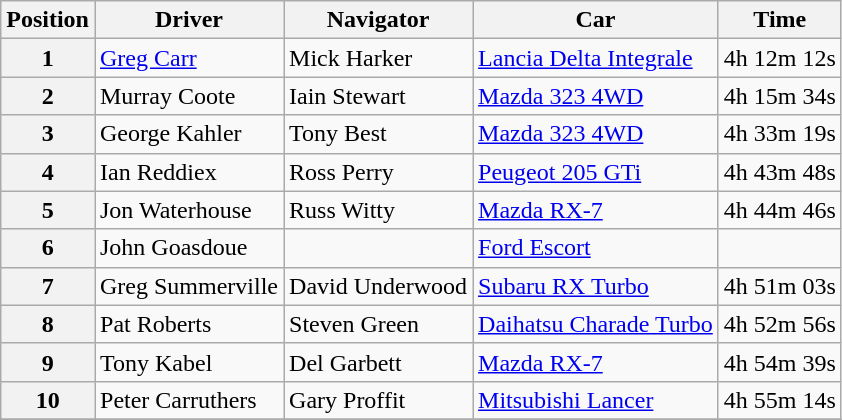<table class="wikitable" border="1">
<tr>
<th>Position</th>
<th>Driver</th>
<th>Navigator</th>
<th>Car</th>
<th>Time</th>
</tr>
<tr>
<th>1</th>
<td><a href='#'>Greg Carr</a></td>
<td>Mick Harker</td>
<td><a href='#'>Lancia Delta Integrale</a></td>
<td align="center">4h 12m 12s</td>
</tr>
<tr>
<th>2</th>
<td>Murray Coote</td>
<td>Iain Stewart</td>
<td><a href='#'>Mazda 323 4WD</a></td>
<td align="center">4h 15m 34s</td>
</tr>
<tr>
<th>3</th>
<td>George Kahler</td>
<td>Tony Best</td>
<td><a href='#'>Mazda 323 4WD</a></td>
<td align="center">4h 33m 19s</td>
</tr>
<tr>
<th>4</th>
<td>Ian Reddiex</td>
<td>Ross Perry</td>
<td><a href='#'>Peugeot 205 GTi</a></td>
<td align="center">4h 43m 48s</td>
</tr>
<tr>
<th>5</th>
<td>Jon Waterhouse</td>
<td>Russ Witty</td>
<td><a href='#'>Mazda RX-7</a></td>
<td align="center">4h 44m 46s</td>
</tr>
<tr>
<th>6</th>
<td>John Goasdoue</td>
<td></td>
<td><a href='#'>Ford Escort</a></td>
<td align="center"></td>
</tr>
<tr>
<th>7</th>
<td>Greg Summerville</td>
<td>David Underwood</td>
<td><a href='#'>Subaru RX Turbo</a></td>
<td align="center">4h 51m 03s</td>
</tr>
<tr>
<th>8</th>
<td>Pat Roberts</td>
<td>Steven Green</td>
<td><a href='#'>Daihatsu Charade Turbo</a></td>
<td align="center">4h 52m 56s</td>
</tr>
<tr>
<th>9</th>
<td>Tony Kabel</td>
<td>Del Garbett</td>
<td><a href='#'>Mazda RX-7</a></td>
<td align="center">4h 54m 39s</td>
</tr>
<tr>
<th>10</th>
<td>Peter Carruthers</td>
<td>Gary Proffit</td>
<td><a href='#'>Mitsubishi Lancer</a></td>
<td align="center">4h 55m 14s</td>
</tr>
<tr>
</tr>
</table>
